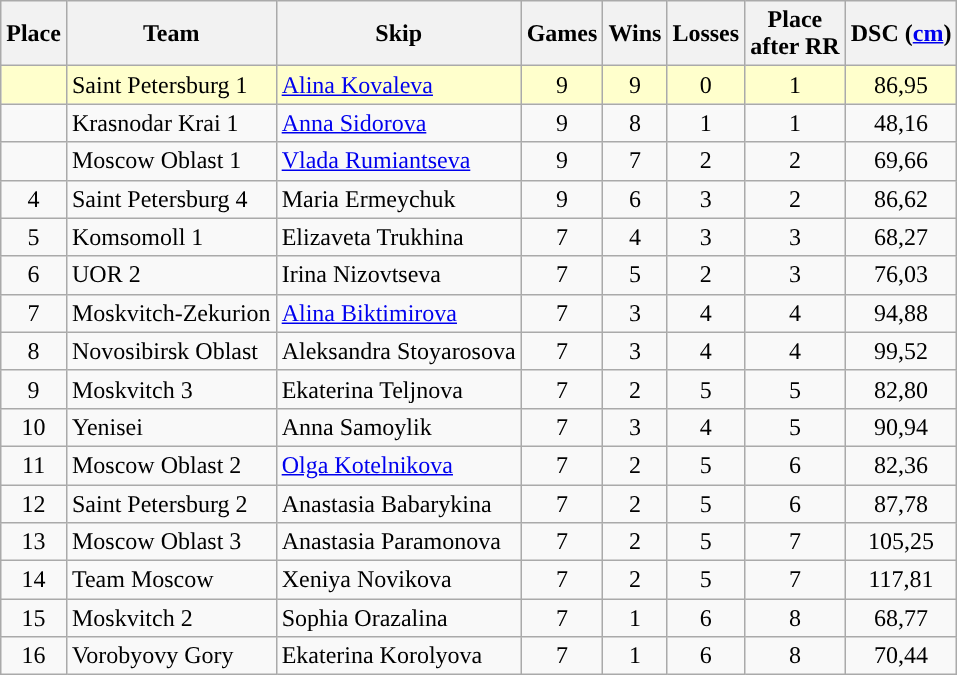<table class="wikitable" style="text-align:center;">
<tr>
<th>Place</th>
<th>Team</th>
<th>Skip</th>
<th>Games</th>
<th>Wins</th>
<th>Losses</th>
<th>Place<br>after RR</th>
<th>DSC (<a href='#'>cm</a>)</th>
</tr>
<tr bgcolor=#ffc>
<td></td>
<td align=left> Saint Petersburg 1</td>
<td align=left><a href='#'>Alina Kovaleva</a></td>
<td>9</td>
<td>9</td>
<td>0</td>
<td>1</td>
<td>86,95</td>
</tr>
<tr>
<td></td>
<td align=left> Krasnodar Krai 1</td>
<td align=left><a href='#'>Anna Sidorova</a></td>
<td>9</td>
<td>8</td>
<td>1</td>
<td>1</td>
<td>48,16</td>
</tr>
<tr>
<td></td>
<td align=left> Moscow Oblast 1</td>
<td align=left><a href='#'>Vlada Rumiantseva</a></td>
<td>9</td>
<td>7</td>
<td>2</td>
<td>2</td>
<td>69,66</td>
</tr>
<tr>
<td>4</td>
<td align=left> Saint Petersburg 4</td>
<td align=left>Maria Ermeychuk</td>
<td>9</td>
<td>6</td>
<td>3</td>
<td>2</td>
<td>86,62</td>
</tr>
<tr>
<td>5</td>
<td align=left> Komsomoll 1</td>
<td align="left">Elizaveta Trukhina</td>
<td>7</td>
<td>4</td>
<td>3</td>
<td>3</td>
<td>68,27</td>
</tr>
<tr>
<td>6</td>
<td align=left> UOR 2</td>
<td align=left>Irina Nizovtseva</td>
<td>7</td>
<td>5</td>
<td>2</td>
<td>3</td>
<td>76,03</td>
</tr>
<tr>
<td>7</td>
<td align=left> Moskvitch-Zekurion</td>
<td align=left><a href='#'>Alina Biktimirova</a></td>
<td>7</td>
<td>3</td>
<td>4</td>
<td>4</td>
<td>94,88</td>
</tr>
<tr>
<td>8</td>
<td align=left> Novosibirsk Oblast</td>
<td align=left>Aleksandra Stoyarosova</td>
<td>7</td>
<td>3</td>
<td>4</td>
<td>4</td>
<td>99,52</td>
</tr>
<tr>
<td>9</td>
<td align=left> Moskvitch 3</td>
<td align=left>Ekaterina Teljnova</td>
<td>7</td>
<td>2</td>
<td>5</td>
<td>5</td>
<td>82,80</td>
</tr>
<tr>
<td>10</td>
<td align=left> Yenisei</td>
<td align=left>Anna Samoylik</td>
<td>7</td>
<td>3</td>
<td>4</td>
<td>5</td>
<td>90,94</td>
</tr>
<tr>
<td>11</td>
<td align=left> Moscow Oblast 2</td>
<td align=left><a href='#'>Olga Kotelnikova</a></td>
<td>7</td>
<td>2</td>
<td>5</td>
<td>6</td>
<td>82,36</td>
</tr>
<tr>
<td>12</td>
<td align=left> Saint Petersburg 2</td>
<td align=left>Anastasia Babarykina</td>
<td>7</td>
<td>2</td>
<td>5</td>
<td>6</td>
<td>87,78</td>
</tr>
<tr>
<td>13</td>
<td align=left> Moscow Oblast 3</td>
<td align=left>Anastasia Paramonova</td>
<td>7</td>
<td>2</td>
<td>5</td>
<td>7</td>
<td>105,25</td>
</tr>
<tr>
<td>14</td>
<td align=left> Team Moscow</td>
<td align=left>Xeniya Novikova</td>
<td>7</td>
<td>2</td>
<td>5</td>
<td>7</td>
<td>117,81</td>
</tr>
<tr>
<td>15</td>
<td align=left> Moskvitch 2</td>
<td align=left>Sophia Orazalina</td>
<td>7</td>
<td>1</td>
<td>6</td>
<td>8</td>
<td>68,77</td>
</tr>
<tr>
<td>16</td>
<td align=left> Vorobyovy Gory</td>
<td align=left>Ekaterina Korolyova</td>
<td>7</td>
<td>1</td>
<td>6</td>
<td>8</td>
<td>70,44</td>
</tr>
</table>
